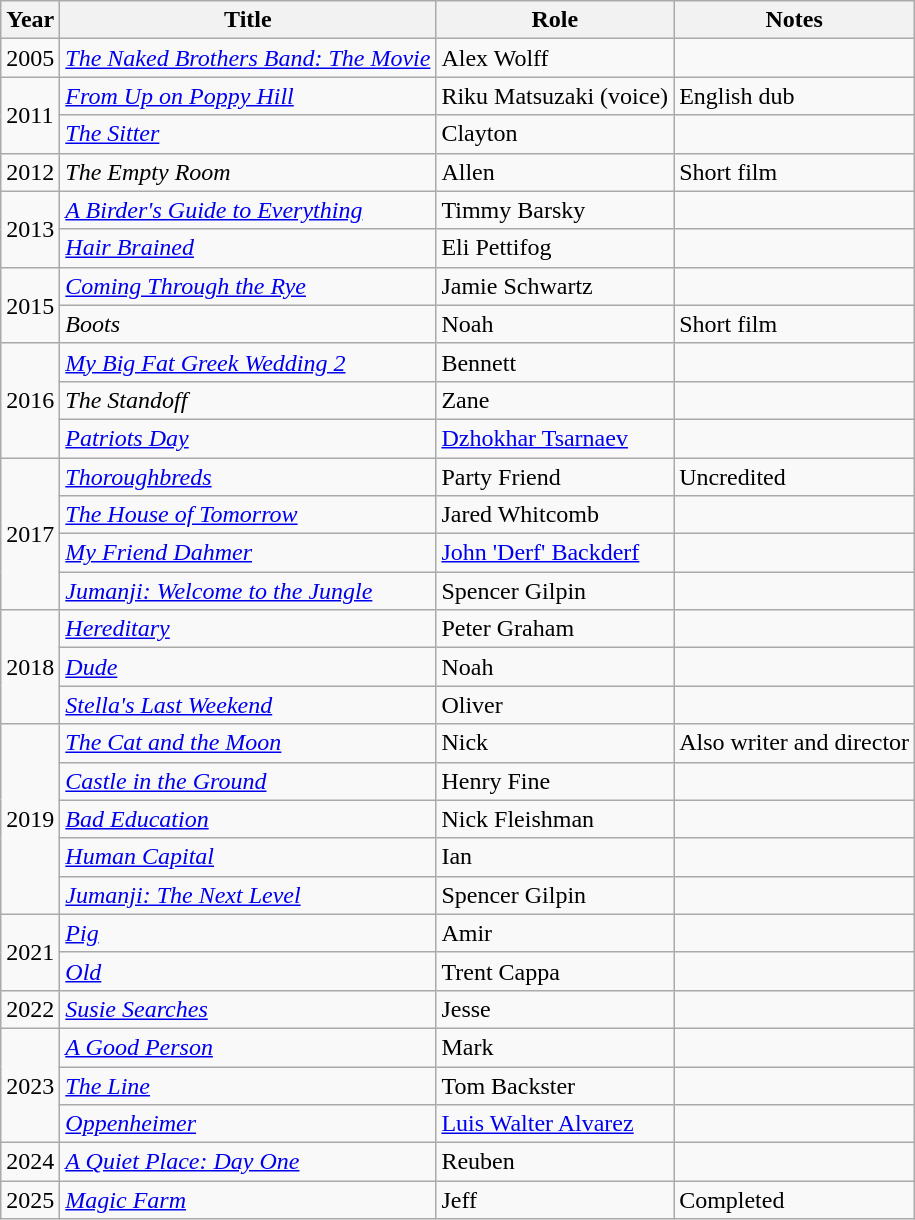<table class="wikitable sortable">
<tr>
<th>Year</th>
<th>Title</th>
<th>Role</th>
<th class="unsortable">Notes</th>
</tr>
<tr>
<td>2005</td>
<td><em><a href='#'>The Naked Brothers Band: The Movie</a></em></td>
<td>Alex Wolff</td>
<td></td>
</tr>
<tr>
<td rowspan="2">2011</td>
<td><em><a href='#'>From Up on Poppy Hill</a></em></td>
<td>Riku Matsuzaki (voice)</td>
<td>English dub</td>
</tr>
<tr>
<td><em><a href='#'>The Sitter</a></em></td>
<td>Clayton</td>
<td></td>
</tr>
<tr>
<td>2012</td>
<td><em>The Empty Room</em></td>
<td>Allen</td>
<td>Short film</td>
</tr>
<tr>
<td rowspan="2">2013</td>
<td><em><a href='#'>A Birder's Guide to Everything</a></em></td>
<td>Timmy Barsky</td>
<td></td>
</tr>
<tr>
<td><em><a href='#'>Hair Brained</a></em></td>
<td>Eli Pettifog</td>
<td></td>
</tr>
<tr>
<td rowspan="2">2015</td>
<td><em><a href='#'>Coming Through the Rye</a></em></td>
<td>Jamie Schwartz</td>
<td></td>
</tr>
<tr>
<td><em>Boots</em></td>
<td>Noah</td>
<td>Short film</td>
</tr>
<tr>
<td rowspan="3">2016</td>
<td><em><a href='#'>My Big Fat Greek Wedding 2</a></em></td>
<td>Bennett</td>
<td></td>
</tr>
<tr>
<td><em>The Standoff</em></td>
<td>Zane</td>
<td></td>
</tr>
<tr>
<td><em><a href='#'>Patriots Day</a></em></td>
<td><a href='#'>Dzhokhar Tsarnaev</a></td>
<td></td>
</tr>
<tr>
<td rowspan="4">2017</td>
<td><em><a href='#'>Thoroughbreds</a></em></td>
<td>Party Friend</td>
<td>Uncredited</td>
</tr>
<tr>
<td><em><a href='#'>The House of Tomorrow</a></em></td>
<td>Jared Whitcomb</td>
<td></td>
</tr>
<tr>
<td><em><a href='#'>My Friend Dahmer</a></em></td>
<td><a href='#'>John 'Derf' Backderf</a></td>
<td></td>
</tr>
<tr>
<td><em><a href='#'>Jumanji: Welcome to the Jungle</a></em></td>
<td>Spencer Gilpin</td>
<td></td>
</tr>
<tr>
<td rowspan="3">2018</td>
<td><em><a href='#'>Hereditary</a></em></td>
<td>Peter Graham</td>
<td></td>
</tr>
<tr>
<td><em><a href='#'>Dude</a></em></td>
<td>Noah</td>
<td></td>
</tr>
<tr>
<td><em><a href='#'>Stella's Last Weekend</a></em></td>
<td>Oliver</td>
<td></td>
</tr>
<tr>
<td rowspan="5">2019</td>
<td><em><a href='#'>The Cat and the Moon</a></em></td>
<td>Nick</td>
<td>Also writer and director</td>
</tr>
<tr>
<td><em><a href='#'>Castle in the Ground</a></em></td>
<td>Henry Fine</td>
<td></td>
</tr>
<tr>
<td><em><a href='#'>Bad Education</a></em></td>
<td>Nick Fleishman</td>
<td></td>
</tr>
<tr>
<td><em><a href='#'>Human Capital</a></em></td>
<td>Ian</td>
<td></td>
</tr>
<tr>
<td><em><a href='#'>Jumanji: The Next Level</a></em></td>
<td>Spencer Gilpin</td>
<td></td>
</tr>
<tr>
<td rowspan="2">2021</td>
<td><em><a href='#'>Pig</a></em></td>
<td>Amir</td>
<td></td>
</tr>
<tr>
<td><em><a href='#'>Old</a></em></td>
<td>Trent Cappa</td>
<td></td>
</tr>
<tr>
<td>2022</td>
<td><em><a href='#'>Susie Searches</a></em></td>
<td>Jesse</td>
<td></td>
</tr>
<tr>
<td rowspan="3">2023</td>
<td><em><a href='#'>A Good Person</a></em></td>
<td>Mark</td>
<td></td>
</tr>
<tr>
<td><em><a href='#'>The Line</a></em></td>
<td>Tom Backster</td>
<td></td>
</tr>
<tr>
<td><em><a href='#'>Oppenheimer</a></em></td>
<td><a href='#'>Luis Walter Alvarez</a></td>
<td></td>
</tr>
<tr>
<td>2024</td>
<td><em><a href='#'>A Quiet Place: Day One</a></em></td>
<td>Reuben</td>
<td></td>
</tr>
<tr>
<td>2025</td>
<td><em><a href='#'>Magic Farm</a></em></td>
<td>Jeff</td>
<td>Completed</td>
</tr>
</table>
